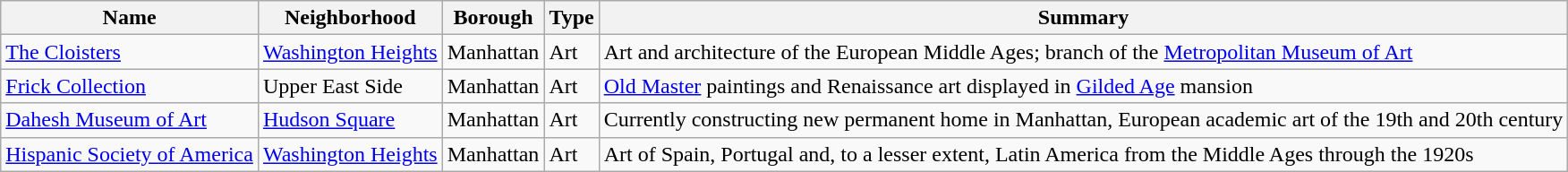<table class="wikitable sortable">
<tr>
<th>Name</th>
<th>Neighborhood</th>
<th>Borough</th>
<th>Type</th>
<th>Summary</th>
</tr>
<tr>
<td><a href='#'>The Cloisters</a></td>
<td><a href='#'>Washington Heights</a></td>
<td>Manhattan</td>
<td>Art</td>
<td>Art and architecture of the European Middle Ages; branch of the <a href='#'>Metropolitan Museum of Art</a></td>
</tr>
<tr>
<td><a href='#'>Frick Collection</a></td>
<td>Upper East Side</td>
<td>Manhattan</td>
<td>Art</td>
<td><a href='#'>Old Master</a> paintings and Renaissance art displayed in <a href='#'>Gilded Age</a> mansion</td>
</tr>
<tr>
<td><a href='#'>Dahesh Museum of Art</a></td>
<td><a href='#'>Hudson Square</a></td>
<td>Manhattan</td>
<td>Art</td>
<td>Currently constructing new permanent home in Manhattan, European academic art of the 19th and 20th century</td>
</tr>
<tr>
<td><a href='#'>Hispanic Society of America</a></td>
<td><a href='#'>Washington Heights</a></td>
<td>Manhattan</td>
<td>Art</td>
<td>Art of Spain, Portugal and, to a lesser extent, Latin America from the Middle Ages through the 1920s</td>
</tr>
</table>
